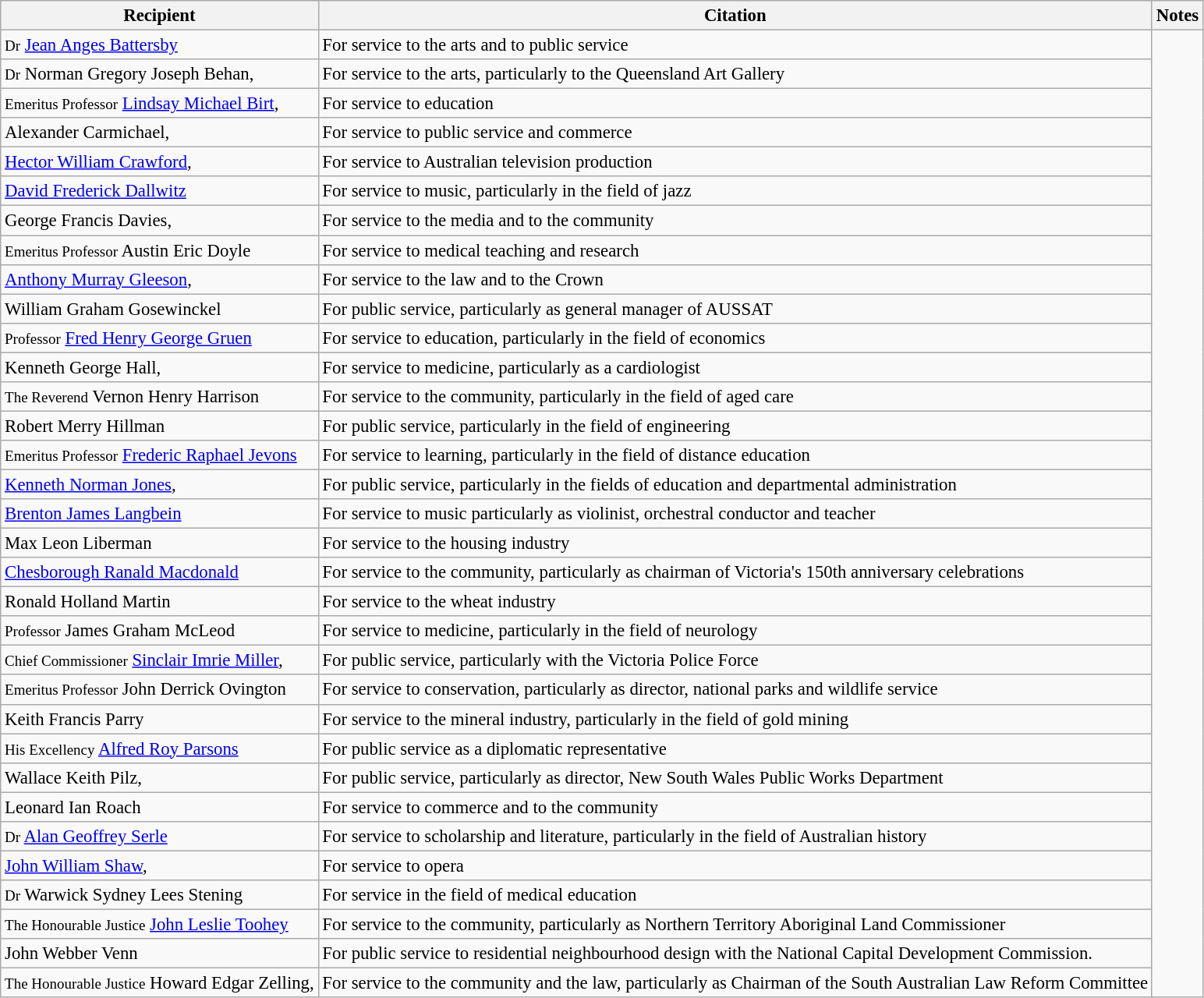<table class="wikitable" style="font-size:95%;">
<tr>
<th>Recipient</th>
<th>Citation</th>
<th>Notes</th>
</tr>
<tr>
<td><small>Dr</small> <a href='#'>Jean Anges Battersby</a></td>
<td>For service to the arts and to public service</td>
<td rowspan="33"></td>
</tr>
<tr>
<td><small>Dr</small> Norman Gregory Joseph Behan, </td>
<td>For service to the arts, particularly to the Queensland Art Gallery</td>
</tr>
<tr>
<td><small>Emeritus Professor</small> <a href='#'>Lindsay Michael Birt</a>, </td>
<td>For service to education</td>
</tr>
<tr>
<td>Alexander Carmichael, </td>
<td>For service to public service and commerce</td>
</tr>
<tr>
<td><a href='#'>Hector William Crawford</a>, </td>
<td>For service to Australian television production</td>
</tr>
<tr>
<td><a href='#'>David Frederick Dallwitz</a></td>
<td>For service to music, particularly in the field of jazz</td>
</tr>
<tr>
<td>George Francis Davies, </td>
<td>For service to the media and to the community</td>
</tr>
<tr>
<td><small>Emeritus Professor</small> Austin Eric Doyle</td>
<td>For service to medical teaching and research</td>
</tr>
<tr>
<td><a href='#'>Anthony Murray Gleeson</a>, </td>
<td>For service to the law and to the Crown</td>
</tr>
<tr>
<td>William Graham Gosewinckel</td>
<td>For public service, particularly as general manager of AUSSAT</td>
</tr>
<tr>
<td><small>Professor</small> <a href='#'>Fred Henry George Gruen</a></td>
<td>For service to education, particularly in the field of economics</td>
</tr>
<tr>
<td>Kenneth George Hall, </td>
<td>For service to medicine, particularly as a cardiologist</td>
</tr>
<tr>
<td><small>The Reverend</small> Vernon Henry Harrison</td>
<td>For service to the community, particularly in the field of aged care</td>
</tr>
<tr>
<td>Robert Merry Hillman</td>
<td>For public service, particularly in the field of engineering</td>
</tr>
<tr>
<td><small>Emeritus Professor</small> <a href='#'>Frederic Raphael Jevons</a></td>
<td>For service to learning, particularly in the field of distance education</td>
</tr>
<tr>
<td><a href='#'>Kenneth Norman Jones</a>, </td>
<td>For public service, particularly in the fields of education and departmental administration</td>
</tr>
<tr>
<td><a href='#'>Brenton James Langbein</a></td>
<td>For service to music particularly as violinist, orchestral conductor and teacher</td>
</tr>
<tr>
<td>Max Leon Liberman</td>
<td>For service to the housing industry</td>
</tr>
<tr>
<td><a href='#'>Chesborough Ranald Macdonald</a></td>
<td>For service to the community, particularly as chairman of Victoria's 150th anniversary celebrations</td>
</tr>
<tr>
<td>Ronald Holland Martin</td>
<td>For service to the wheat industry</td>
</tr>
<tr>
<td><small>Professor</small> James Graham McLeod</td>
<td>For service to medicine, particularly in the field of neurology</td>
</tr>
<tr>
<td><small>Chief Commissioner</small> <a href='#'>Sinclair Imrie Miller</a>,  </td>
<td>For public service, particularly with the Victoria Police Force</td>
</tr>
<tr>
<td><small>Emeritus Professor</small> John Derrick Ovington</td>
<td>For service to conservation, particularly as director, national parks and wildlife service</td>
</tr>
<tr>
<td>Keith Francis Parry</td>
<td>For service to the mineral industry, particularly in the field of gold mining</td>
</tr>
<tr>
<td><small>His Excellency</small> <a href='#'>Alfred Roy Parsons</a></td>
<td>For public service as a diplomatic representative</td>
</tr>
<tr>
<td>Wallace Keith Pilz, </td>
<td>For public service, particularly as director, New South Wales Public Works Department</td>
</tr>
<tr>
<td>Leonard Ian Roach</td>
<td>For service to commerce and to the community</td>
</tr>
<tr>
<td><small>Dr</small> <a href='#'>Alan Geoffrey Serle</a></td>
<td>For service to scholarship and literature, particularly in the field of Australian history</td>
</tr>
<tr>
<td><a href='#'>John William Shaw</a>, </td>
<td>For service to opera</td>
</tr>
<tr>
<td><small>Dr</small> Warwick Sydney Lees Stening</td>
<td>For service in the field of medical education</td>
</tr>
<tr>
<td><small>The Honourable Justice</small> <a href='#'>John Leslie Toohey</a></td>
<td>For service to the community, particularly as Northern Territory Aboriginal Land Commissioner</td>
</tr>
<tr>
<td>John Webber Venn</td>
<td>For public service to residential neighbourhood design with the National Capital Development Commission.</td>
</tr>
<tr>
<td><small>The Honourable Justice</small> Howard Edgar Zelling, </td>
<td>For service to the community and the law, particularly as Chairman of the South Australian Law Reform Committee</td>
</tr>
</table>
